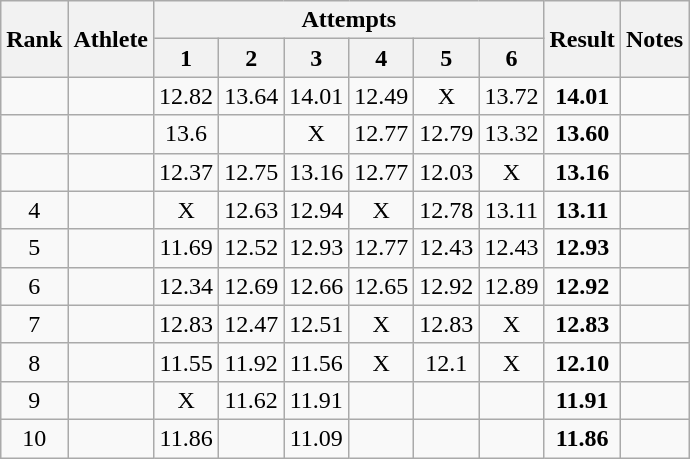<table class='wikitable'>
<tr>
<th rowspan=2>Rank</th>
<th rowspan=2>Athlete</th>
<th colspan=6>Attempts</th>
<th rowspan=2>Result</th>
<th rowspan=2>Notes</th>
</tr>
<tr>
<th>1</th>
<th>2</th>
<th>3</th>
<th>4</th>
<th>5</th>
<th>6</th>
</tr>
<tr align=center>
<td></td>
<td align="left"></td>
<td>12.82</td>
<td>13.64</td>
<td>14.01</td>
<td>12.49</td>
<td>X</td>
<td>13.72</td>
<td><strong>14.01</strong></td>
<td></td>
</tr>
<tr align=center>
<td></td>
<td align="left"></td>
<td>13.6</td>
<td></td>
<td>X</td>
<td>12.77</td>
<td>12.79</td>
<td>13.32</td>
<td><strong>13.60</strong></td>
<td></td>
</tr>
<tr align=center>
<td></td>
<td align="left"></td>
<td>12.37</td>
<td>12.75</td>
<td>13.16</td>
<td>12.77</td>
<td>12.03</td>
<td>X</td>
<td><strong>13.16</strong></td>
<td></td>
</tr>
<tr align=center>
<td>4</td>
<td align=left></td>
<td>X</td>
<td>12.63</td>
<td>12.94</td>
<td>X</td>
<td>12.78</td>
<td>13.11</td>
<td><strong>13.11</strong></td>
<td></td>
</tr>
<tr align=center>
<td>5</td>
<td align=left></td>
<td>11.69</td>
<td>12.52</td>
<td>12.93</td>
<td>12.77</td>
<td>12.43</td>
<td>12.43</td>
<td><strong>12.93</strong></td>
<td></td>
</tr>
<tr align=center>
<td>6</td>
<td align=left></td>
<td>12.34</td>
<td>12.69</td>
<td>12.66</td>
<td>12.65</td>
<td>12.92</td>
<td>12.89</td>
<td><strong>12.92</strong></td>
<td></td>
</tr>
<tr align=center>
<td>7</td>
<td align=left></td>
<td>12.83</td>
<td>12.47</td>
<td>12.51</td>
<td>X</td>
<td>12.83</td>
<td>X</td>
<td><strong>12.83</strong></td>
<td></td>
</tr>
<tr align=center>
<td>8</td>
<td align=left></td>
<td>11.55</td>
<td>11.92</td>
<td>11.56</td>
<td>X</td>
<td>12.1</td>
<td>X</td>
<td><strong>12.10</strong></td>
<td></td>
</tr>
<tr align=center>
<td>9</td>
<td align=left></td>
<td>X</td>
<td>11.62</td>
<td>11.91</td>
<td></td>
<td></td>
<td><strong>  </strong></td>
<td><strong>11.91</strong></td>
<td></td>
</tr>
<tr align=center>
<td>10</td>
<td align=left></td>
<td>11.86</td>
<td></td>
<td>11.09</td>
<td></td>
<td></td>
<td><strong>  </strong></td>
<td><strong>11.86</strong></td>
<td></td>
</tr>
</table>
